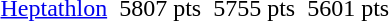<table>
<tr>
<td><a href='#'>Heptathlon</a><br></td>
<td></td>
<td>5807 pts</td>
<td></td>
<td>5755 pts </td>
<td></td>
<td>5601 pts</td>
</tr>
</table>
